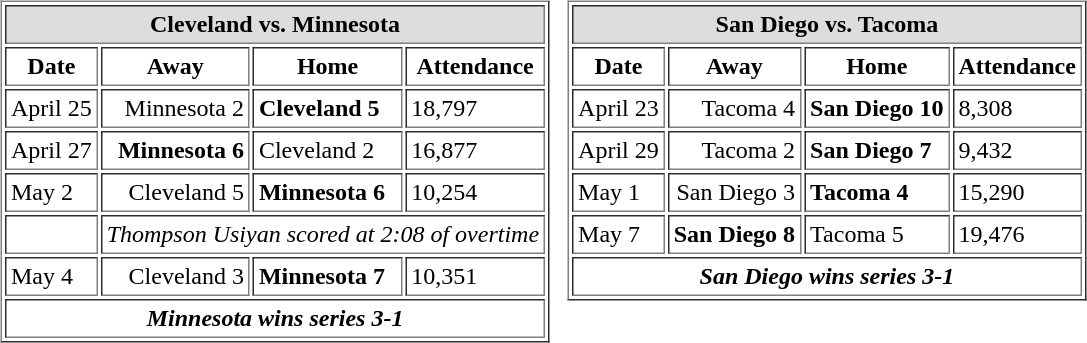<table cellspacing="10">
<tr>
<td valign="top"><br><table cellpadding="3" border="1">
<tr>
<th bgcolor="#DDDDDD" align="center" colspan="4">Cleveland vs. Minnesota</th>
</tr>
<tr>
<th>Date</th>
<th>Away</th>
<th>Home</th>
<th>Attendance</th>
</tr>
<tr>
<td>April 25</td>
<td align="right">Minnesota 2</td>
<td><strong>Cleveland 5</strong></td>
<td>18,797</td>
</tr>
<tr>
<td>April 27</td>
<td align="right"><strong>Minnesota 6</strong></td>
<td>Cleveland 2</td>
<td>16,877</td>
</tr>
<tr>
<td>May 2</td>
<td align="right">Cleveland 5</td>
<td><strong>Minnesota 6</strong></td>
<td>10,254</td>
</tr>
<tr>
<td></td>
<td align="left" colspan="4"><em>Thompson Usiyan scored at 2:08 of overtime</em></td>
</tr>
<tr>
<td>May 4</td>
<td align="right">Cleveland 3</td>
<td><strong>Minnesota 7</strong></td>
<td>10,351</td>
</tr>
<tr>
<td align="center" colspan="4"><strong><em>Minnesota wins series 3-1</em></strong></td>
</tr>
</table>
</td>
<td valign="top"><br><table cellpadding="3" border="1">
<tr>
<th bgcolor="#DDDDDD" align="center" colspan="4">San Diego vs. Tacoma</th>
</tr>
<tr>
<th>Date</th>
<th>Away</th>
<th>Home</th>
<th>Attendance</th>
</tr>
<tr>
<td>April 23</td>
<td align="right">Tacoma 4</td>
<td><strong>San Diego 10</strong></td>
<td>8,308</td>
</tr>
<tr>
<td>April 29</td>
<td align="right">Tacoma 2</td>
<td><strong>San Diego 7</strong></td>
<td>9,432</td>
</tr>
<tr>
<td>May 1</td>
<td align="right">San Diego 3</td>
<td><strong>Tacoma 4</strong></td>
<td>15,290</td>
</tr>
<tr>
<td>May 7</td>
<td align="right"><strong>San Diego 8</strong></td>
<td>Tacoma 5</td>
<td>19,476</td>
</tr>
<tr>
<td align="center" colspan="4"><strong><em>San Diego wins series 3-1</em></strong></td>
</tr>
</table>
</td>
</tr>
</table>
